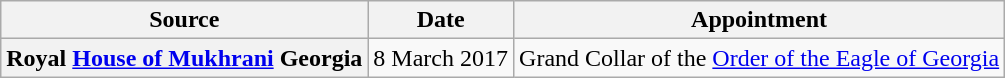<table class="wikitable plainrowheaders">
<tr>
<th scope="col">Source</th>
<th scope="col">Date</th>
<th scope="col">Appointment</th>
</tr>
<tr>
<th scope="row">Royal <a href='#'>House of Mukhrani</a> Georgia</th>
<td>8 March 2017</td>
<td>Grand Collar of the <a href='#'>Order of the Eagle of Georgia</a></td>
</tr>
</table>
